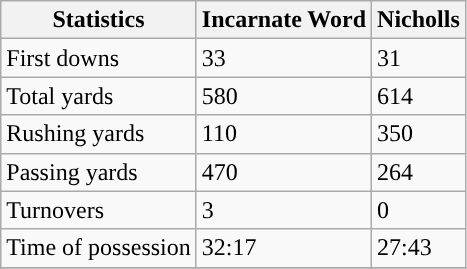<table class="wikitable">
<tr>
<th>Statistics</th>
<th>Incarnate Word</th>
<th>Nicholls</th>
</tr>
<tr>
<td>First downs</td>
<td>33</td>
<td>31</td>
</tr>
<tr>
<td>Total yards</td>
<td>580</td>
<td>614</td>
</tr>
<tr>
<td>Rushing yards</td>
<td>110</td>
<td>350</td>
</tr>
<tr>
<td>Passing yards</td>
<td>470</td>
<td>264</td>
</tr>
<tr>
<td>Turnovers</td>
<td>3</td>
<td>0</td>
</tr>
<tr>
<td>Time of possession</td>
<td>32:17</td>
<td>27:43</td>
</tr>
<tr>
</tr>
</table>
